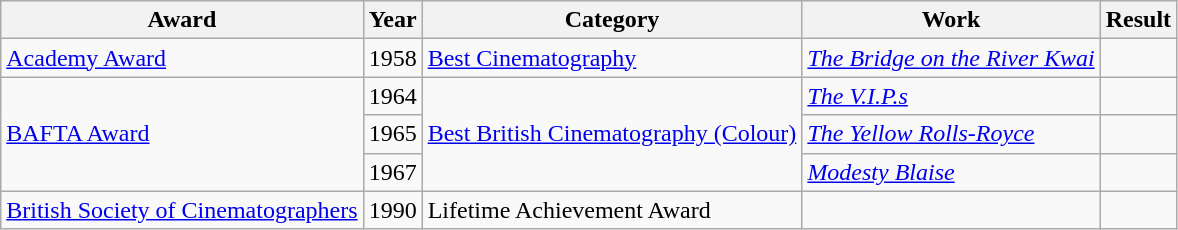<table class="wikitable sortable">
<tr>
<th>Award</th>
<th>Year</th>
<th>Category</th>
<th>Work</th>
<th class="unsortable">Result</th>
</tr>
<tr>
<td><a href='#'>Academy Award</a></td>
<td>1958</td>
<td><a href='#'>Best Cinematography</a></td>
<td><a href='#'><em>The Bridge on the River Kwai</em></a></td>
<td></td>
</tr>
<tr>
<td rowspan="3"><a href='#'>BAFTA Award</a></td>
<td>1964</td>
<td rowspan="3"><a href='#'>Best British Cinematography (Colour)</a></td>
<td><em><a href='#'>The V.I.P.s</a></em></td>
<td></td>
</tr>
<tr>
<td>1965</td>
<td><em><a href='#'>The Yellow Rolls-Royce</a></em></td>
<td></td>
</tr>
<tr>
<td>1967</td>
<td><em><a href='#'>Modesty Blaise</a></em></td>
<td></td>
</tr>
<tr>
<td><a href='#'>British Society of Cinematographers</a></td>
<td>1990</td>
<td>Lifetime Achievement Award</td>
<td></td>
<td></td>
</tr>
</table>
